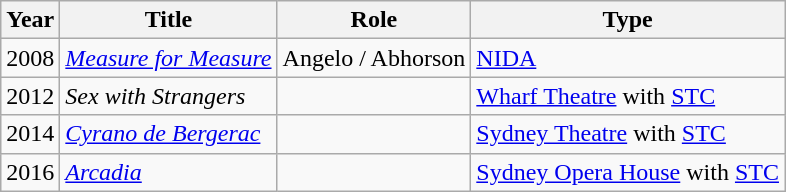<table class="wikitable sortable">
<tr>
<th>Year</th>
<th>Title</th>
<th>Role</th>
<th>Type</th>
</tr>
<tr>
<td>2008</td>
<td><em><a href='#'>Measure for Measure</a></em></td>
<td>Angelo / Abhorson</td>
<td><a href='#'>NIDA</a></td>
</tr>
<tr>
<td>2012</td>
<td><em>Sex with Strangers</em></td>
<td></td>
<td><a href='#'>Wharf Theatre</a> with <a href='#'>STC</a></td>
</tr>
<tr>
<td>2014</td>
<td><em><a href='#'>Cyrano de Bergerac</a></em></td>
<td></td>
<td><a href='#'>Sydney Theatre</a> with <a href='#'>STC</a></td>
</tr>
<tr>
<td>2016</td>
<td><em><a href='#'>Arcadia</a></em></td>
<td></td>
<td><a href='#'>Sydney Opera House</a> with <a href='#'>STC</a></td>
</tr>
</table>
